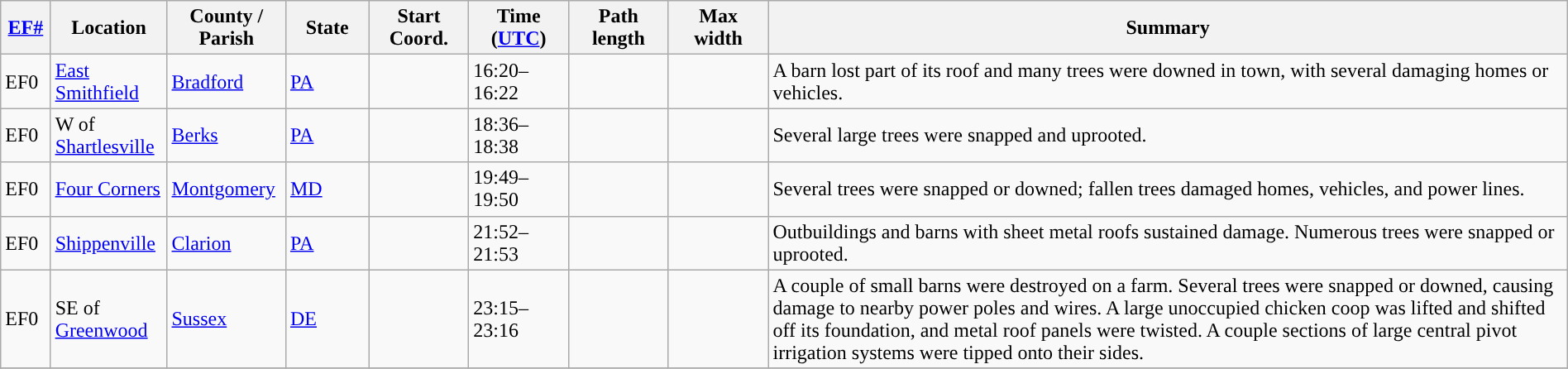<table class="wikitable sortable" style="width:100%;">
<tr>
<th scope="col"  style="width:3%; text-align:center;"><a href='#'>EF#</a></th>
<th scope="col"  style="width:7%; text-align:center;" class="unsortable">Location</th>
<th scope="col"  style="width:6%; text-align:center;" class="unsortable">County / Parish</th>
<th scope="col"  style="width:5%; text-align:center;">State</th>
<th scope="col"  style="width:6%; text-align:center;">Start Coord.</th>
<th scope="col"  style="width:6%; text-align:center;">Time (<a href='#'>UTC</a>)</th>
<th scope="col"  style="width:6%; text-align:center;">Path length</th>
<th scope="col"  style="width:6%; text-align:center;">Max width</th>
<th scope="col" class="unsortable" style="width:48%; text-align:center;">Summary</th>
</tr>
<tr>
<td>EF0</td>
<td><a href='#'>East Smithfield</a></td>
<td><a href='#'>Bradford</a></td>
<td><a href='#'>PA</a></td>
<td></td>
<td>16:20–16:22</td>
<td></td>
<td></td>
<td>A barn lost part of its roof and many trees were downed in town, with several damaging homes or vehicles.</td>
</tr>
<tr>
<td>EF0</td>
<td>W of <a href='#'>Shartlesville</a></td>
<td><a href='#'>Berks</a></td>
<td><a href='#'>PA</a></td>
<td></td>
<td>18:36–18:38</td>
<td></td>
<td></td>
<td>Several large trees were snapped and uprooted.</td>
</tr>
<tr>
<td>EF0</td>
<td><a href='#'>Four Corners</a></td>
<td><a href='#'>Montgomery</a></td>
<td><a href='#'>MD</a></td>
<td></td>
<td>19:49–19:50</td>
<td></td>
<td></td>
<td>Several trees were snapped or downed; fallen trees damaged homes, vehicles, and power lines.</td>
</tr>
<tr>
<td>EF0</td>
<td><a href='#'>Shippenville</a></td>
<td><a href='#'>Clarion</a></td>
<td><a href='#'>PA</a></td>
<td></td>
<td>21:52–21:53</td>
<td></td>
<td></td>
<td>Outbuildings and barns with sheet metal roofs sustained damage. Numerous trees were snapped or uprooted.</td>
</tr>
<tr>
<td>EF0</td>
<td>SE of <a href='#'>Greenwood</a></td>
<td><a href='#'>Sussex</a></td>
<td><a href='#'>DE</a></td>
<td></td>
<td>23:15–23:16</td>
<td></td>
<td></td>
<td>A couple of small barns were destroyed on a farm. Several trees were snapped or downed, causing damage to nearby power poles and wires. A large unoccupied chicken coop was lifted and shifted off its foundation, and metal roof panels were twisted. A couple sections of large central pivot irrigation systems were tipped onto their sides.</td>
</tr>
<tr>
</tr>
</table>
